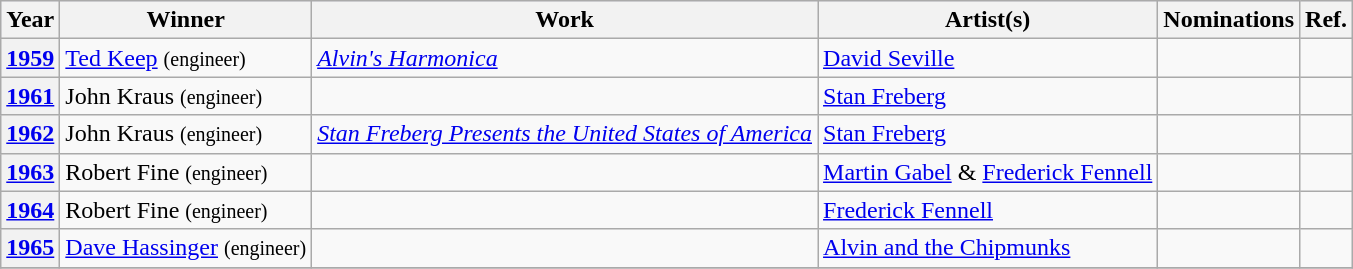<table class="wikitable sortable">
<tr align=center bgcolor=lavender>
<th scope="col">Year</th>
<th scope="col">Winner</th>
<th scope="col">Work</th>
<th scope="col">Artist(s)</th>
<th scope="col" class="unsortable">Nominations</th>
<th scope="col" class="unsortable">Ref.</th>
</tr>
<tr>
<th scope="row" style="text-align:center;"><a href='#'>1959</a></th>
<td><a href='#'>Ted Keep</a> <small>(engineer)</small></td>
<td><em><a href='#'>Alvin's Harmonica</a></em></td>
<td><a href='#'>David Seville</a></td>
<td></td>
<td style="text-align:center;"></td>
</tr>
<tr>
<th scope="row" style="text-align:center;"><a href='#'>1961</a></th>
<td>John Kraus <small>(engineer)</small></td>
<td><em></em></td>
<td><a href='#'>Stan Freberg</a></td>
<td></td>
<td style="text-align:center;"></td>
</tr>
<tr>
<th scope="row" style="text–align:center;"><a href='#'>1962</a></th>
<td>John Kraus <small>(engineer)</small></td>
<td><em><a href='#'>Stan Freberg Presents the United States of America</a></em></td>
<td><a href='#'>Stan Freberg</a></td>
<td></td>
<td style="text-align:center;"></td>
</tr>
<tr>
<th scope="row" style="text-align:center;"><a href='#'>1963</a></th>
<td>Robert Fine <small>(engineer)</small></td>
<td><em></em></td>
<td><a href='#'>Martin Gabel</a> & <a href='#'>Frederick Fennell</a></td>
<td></td>
<td style="text-align:center;"></td>
</tr>
<tr>
<th scope="row" style="text-align:center;"><a href='#'>1964</a></th>
<td>Robert Fine <small>(engineer)</small></td>
<td><em></em></td>
<td><a href='#'>Frederick Fennell</a></td>
<td></td>
<td style="text-align:center;"></td>
</tr>
<tr>
<th scope="row" style="text-align:center;"><a href='#'>1965</a></th>
<td><a href='#'>Dave Hassinger</a> <small>(engineer)</small></td>
<td><em></em></td>
<td><a href='#'>Alvin and the Chipmunks</a></td>
<td></td>
<td style="text-align:center;"></td>
</tr>
<tr>
</tr>
</table>
